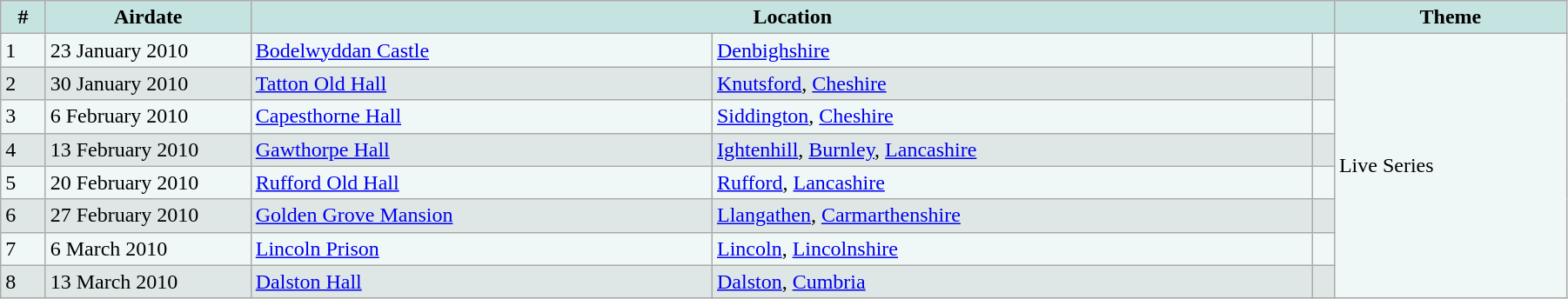<table class="wikitable" id="series_list" style="width:95%;">
<tr>
<th style="background:#c5e4e1;">#</th>
<th style="background:#c5e4e1; width:150px;">Airdate</th>
<th style="background:#c5e4e1;" colspan="3">Location</th>
<th style="background:#c5e4e1;">Theme</th>
</tr>
<tr style="background:#eff8f7;">
<td>1</td>
<td>23 January 2010</td>
<td><a href='#'>Bodelwyddan Castle</a></td>
<td><a href='#'>Denbighshire</a></td>
<td></td>
<td rowspan="8">Live Series</td>
</tr>
<tr style="background:#dee7e6;">
<td>2</td>
<td>30 January 2010</td>
<td><a href='#'>Tatton Old Hall</a></td>
<td><a href='#'>Knutsford</a>, <a href='#'>Cheshire</a></td>
<td></td>
</tr>
<tr style="background:#eff8f7;">
<td>3</td>
<td>6 February 2010</td>
<td><a href='#'>Capesthorne Hall</a></td>
<td><a href='#'>Siddington</a>, <a href='#'>Cheshire</a></td>
<td></td>
</tr>
<tr style="background:#dee7e6;">
<td>4</td>
<td>13 February 2010</td>
<td><a href='#'>Gawthorpe Hall</a></td>
<td><a href='#'>Ightenhill</a>, <a href='#'>Burnley</a>, <a href='#'>Lancashire</a></td>
<td></td>
</tr>
<tr style="background:#eff8f7;">
<td>5</td>
<td>20 February 2010</td>
<td><a href='#'>Rufford Old Hall</a></td>
<td><a href='#'>Rufford</a>, <a href='#'>Lancashire</a></td>
<td></td>
</tr>
<tr style="background:#dee7e6;">
<td>6</td>
<td>27 February 2010</td>
<td><a href='#'>Golden Grove Mansion</a></td>
<td><a href='#'>Llangathen</a>, <a href='#'>Carmarthenshire</a></td>
<td></td>
</tr>
<tr style="background:#eff8f7;">
<td>7</td>
<td>6 March 2010</td>
<td><a href='#'>Lincoln Prison</a></td>
<td><a href='#'>Lincoln</a>, <a href='#'>Lincolnshire</a></td>
<td></td>
</tr>
<tr style="background:#dee7e6;">
<td>8</td>
<td>13 March 2010</td>
<td><a href='#'>Dalston Hall</a></td>
<td><a href='#'>Dalston</a>, <a href='#'>Cumbria</a></td>
<td></td>
</tr>
</table>
